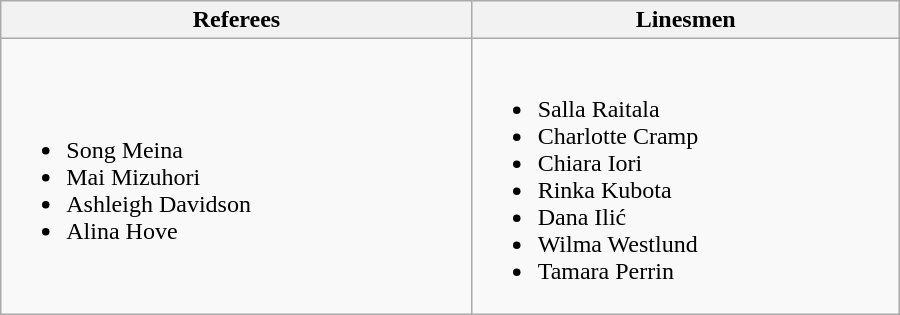<table class="wikitable" width=600px>
<tr>
<th>Referees</th>
<th>Linesmen</th>
</tr>
<tr>
<td><br><ul><li> Song Meina</li><li> Mai Mizuhori</li><li> Ashleigh Davidson</li><li> Alina Hove</li></ul></td>
<td><br><ul><li> Salla Raitala</li><li> Charlotte Cramp</li><li> Chiara Iori</li><li> Rinka Kubota</li><li> Dana Ilić</li><li> Wilma Westlund</li><li> Tamara Perrin</li></ul></td>
</tr>
</table>
